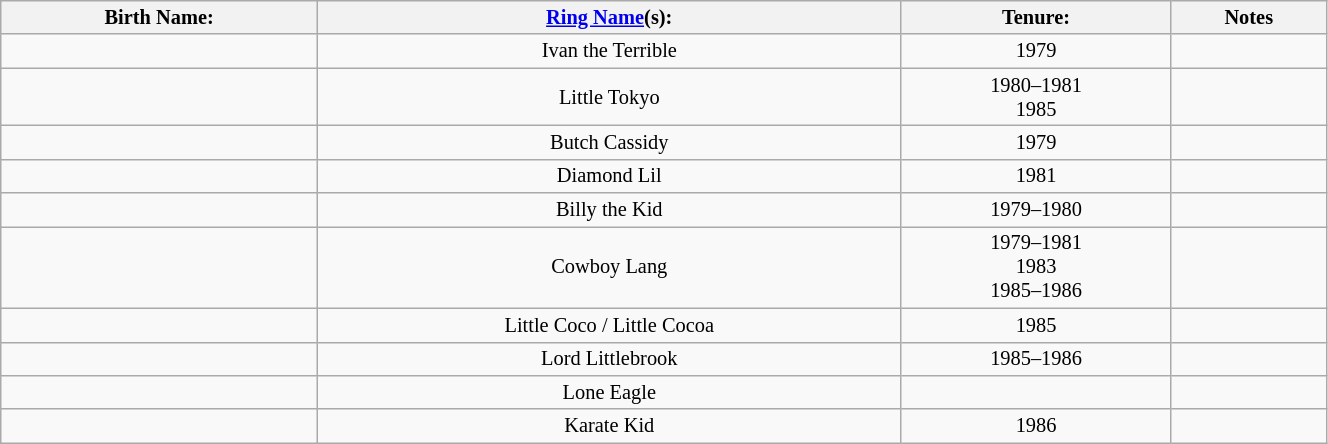<table class="sortable wikitable" style="font-size:85%; text-align:center; width:70%;">
<tr>
<th>Birth Name:</th>
<th><a href='#'>Ring Name</a>(s):</th>
<th>Tenure:</th>
<th>Notes</th>
</tr>
<tr>
<td></td>
<td>Ivan the Terrible</td>
<td sort>1979</td>
<td></td>
</tr>
<tr>
<td></td>
<td>Little Tokyo</td>
<td sort>1980–1981<br>1985</td>
<td></td>
</tr>
<tr>
<td></td>
<td>Butch Cassidy</td>
<td sort>1979</td>
<td></td>
</tr>
<tr>
<td></td>
<td>Diamond Lil</td>
<td sort>1981</td>
<td></td>
</tr>
<tr>
<td></td>
<td>Billy the Kid</td>
<td sort>1979–1980</td>
<td></td>
</tr>
<tr>
<td></td>
<td>Cowboy Lang</td>
<td sort>1979–1981<br>1983<br>1985–1986</td>
<td></td>
</tr>
<tr>
<td></td>
<td>Little Coco / Little Cocoa</td>
<td sort>1985</td>
<td></td>
</tr>
<tr>
<td></td>
<td>Lord Littlebrook</td>
<td sort>1985–1986</td>
<td></td>
</tr>
<tr>
<td></td>
<td>Lone Eagle</td>
<td sort></td>
<td></td>
</tr>
<tr>
<td></td>
<td>Karate Kid</td>
<td sort>1986</td>
<td></td>
</tr>
</table>
